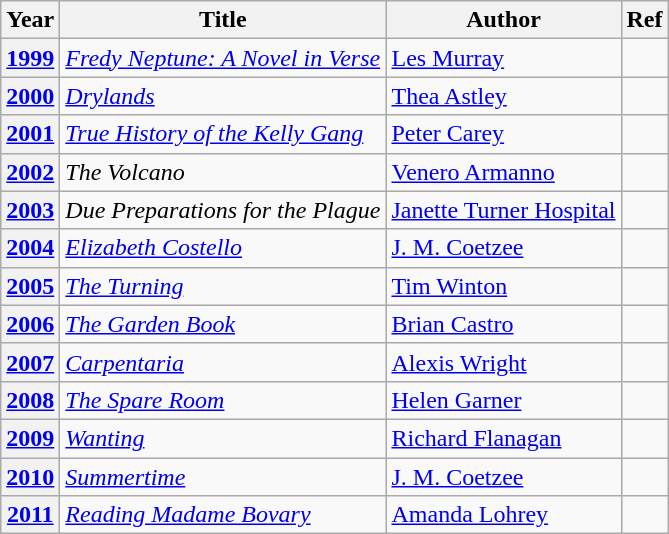<table class="wikitable">
<tr>
<th>Year</th>
<th>Title</th>
<th>Author</th>
<th>Ref</th>
</tr>
<tr>
<th><a href='#'>1999</a></th>
<td><em><a href='#'>Fredy Neptune: A Novel in Verse</a></em></td>
<td><a href='#'>Les Murray</a></td>
<td></td>
</tr>
<tr>
<th><a href='#'>2000</a></th>
<td><em><a href='#'>Drylands</a></em></td>
<td><a href='#'>Thea Astley</a></td>
<td></td>
</tr>
<tr>
<th><a href='#'>2001</a></th>
<td><em><a href='#'>True History of the Kelly Gang</a></em></td>
<td><a href='#'>Peter Carey</a></td>
<td></td>
</tr>
<tr>
<th><a href='#'>2002</a></th>
<td><em>The Volcano</em></td>
<td><a href='#'>Venero Armanno</a></td>
<td></td>
</tr>
<tr>
<th><a href='#'>2003</a></th>
<td><em>Due Preparations for the Plague</em></td>
<td><a href='#'>Janette Turner Hospital</a></td>
<td></td>
</tr>
<tr>
<th><a href='#'>2004</a></th>
<td><em><a href='#'>Elizabeth Costello</a></em></td>
<td><a href='#'>J. M. Coetzee</a></td>
<td></td>
</tr>
<tr>
<th><a href='#'>2005</a></th>
<td><em><a href='#'>The Turning</a></em></td>
<td><a href='#'>Tim Winton</a></td>
<td></td>
</tr>
<tr>
<th><a href='#'>2006</a></th>
<td><em><a href='#'>The Garden Book</a></em></td>
<td><a href='#'>Brian Castro</a></td>
<td></td>
</tr>
<tr>
<th><a href='#'>2007</a></th>
<td><em><a href='#'>Carpentaria</a></em></td>
<td><a href='#'>Alexis Wright</a></td>
<td></td>
</tr>
<tr>
<th><a href='#'>2008</a></th>
<td><em><a href='#'>The Spare Room</a></em></td>
<td><a href='#'>Helen Garner</a></td>
<td></td>
</tr>
<tr>
<th><a href='#'>2009</a></th>
<td><em><a href='#'>Wanting</a></em></td>
<td><a href='#'>Richard Flanagan</a></td>
<td></td>
</tr>
<tr>
<th><a href='#'>2010</a></th>
<td><em><a href='#'>Summertime</a></em></td>
<td><a href='#'>J. M. Coetzee</a></td>
<td></td>
</tr>
<tr>
<th><a href='#'>2011</a></th>
<td><em><a href='#'>Reading Madame Bovary</a></em></td>
<td><a href='#'>Amanda Lohrey</a></td>
<td></td>
</tr>
</table>
